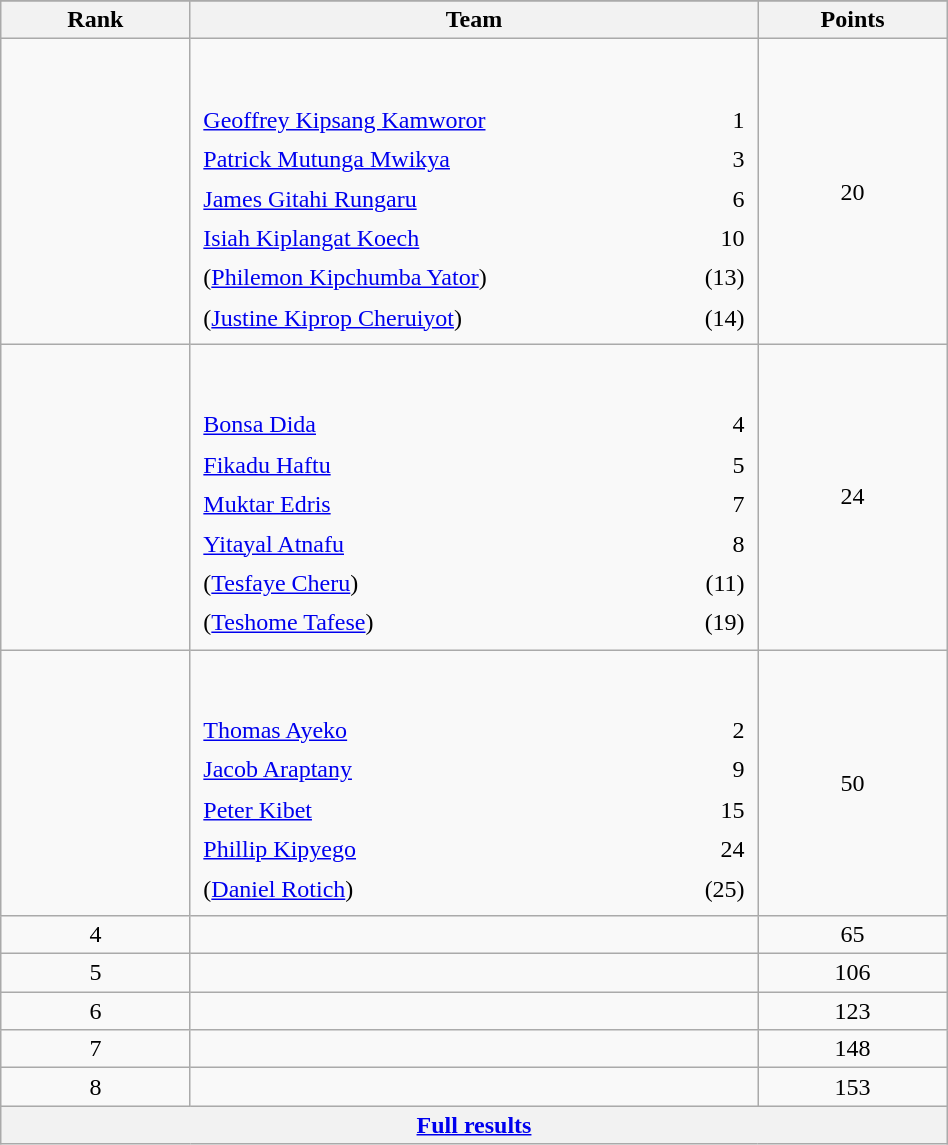<table class="wikitable" width=50%>
<tr>
</tr>
<tr>
<th width=10%>Rank</th>
<th width=30%>Team</th>
<th width=10%>Points</th>
</tr>
<tr align="center">
<td></td>
<td align="left"> <br><br><table width=100%>
<tr>
<td align=left style="border:0"><a href='#'>Geoffrey Kipsang Kamworor</a></td>
<td align=right style="border:0">1</td>
</tr>
<tr>
<td align=left style="border:0"><a href='#'>Patrick Mutunga Mwikya</a></td>
<td align=right style="border:0">3</td>
</tr>
<tr>
<td align=left style="border:0"><a href='#'>James Gitahi Rungaru</a></td>
<td align=right style="border:0">6</td>
</tr>
<tr>
<td align=left style="border:0"><a href='#'>Isiah Kiplangat Koech</a></td>
<td align=right style="border:0">10</td>
</tr>
<tr>
<td align=left style="border:0">(<a href='#'>Philemon Kipchumba Yator</a>)</td>
<td align=right style="border:0">(13)</td>
</tr>
<tr>
<td align=left style="border:0">(<a href='#'>Justine Kiprop Cheruiyot</a>)</td>
<td align=right style="border:0">(14)</td>
</tr>
</table>
</td>
<td>20</td>
</tr>
<tr align="center">
<td></td>
<td align="left"> <br><br><table width=100%>
<tr>
<td align=left style="border:0"><a href='#'>Bonsa Dida</a></td>
<td align=right style="border:0">4</td>
</tr>
<tr>
<td align=left style="border:0"><a href='#'>Fikadu Haftu</a></td>
<td align=right style="border:0">5</td>
</tr>
<tr>
<td align=left style="border:0"><a href='#'>Muktar Edris</a></td>
<td align=right style="border:0">7</td>
</tr>
<tr>
<td align=left style="border:0"><a href='#'>Yitayal Atnafu</a></td>
<td align=right style="border:0">8</td>
</tr>
<tr>
<td align=left style="border:0">(<a href='#'>Tesfaye Cheru</a>)</td>
<td align=right style="border:0">(11)</td>
</tr>
<tr>
<td align=left style="border:0">(<a href='#'>Teshome Tafese</a>)</td>
<td align=right style="border:0">(19)</td>
</tr>
</table>
</td>
<td>24</td>
</tr>
<tr align="center">
<td></td>
<td align="left"> <br><br><table width=100%>
<tr>
<td align=left style="border:0"><a href='#'>Thomas Ayeko</a></td>
<td align=right style="border:0">2</td>
</tr>
<tr>
<td align=left style="border:0"><a href='#'>Jacob Araptany</a></td>
<td align=right style="border:0">9</td>
</tr>
<tr>
<td align=left style="border:0"><a href='#'>Peter Kibet</a></td>
<td align=right style="border:0">15</td>
</tr>
<tr>
<td align=left style="border:0"><a href='#'>Phillip Kipyego</a></td>
<td align=right style="border:0">24</td>
</tr>
<tr>
<td align=left style="border:0">(<a href='#'>Daniel Rotich</a>)</td>
<td align=right style="border:0">(25)</td>
</tr>
</table>
</td>
<td>50</td>
</tr>
<tr align="center">
<td>4</td>
<td align="left"></td>
<td>65</td>
</tr>
<tr align="center">
<td>5</td>
<td align="left"></td>
<td>106</td>
</tr>
<tr align="center">
<td>6</td>
<td align="left"></td>
<td>123</td>
</tr>
<tr align="center">
<td>7</td>
<td align="left"></td>
<td>148</td>
</tr>
<tr align="center">
<td>8</td>
<td align="left"></td>
<td>153</td>
</tr>
<tr class="sortbottom">
<th colspan=3 align=center><a href='#'>Full results</a></th>
</tr>
</table>
